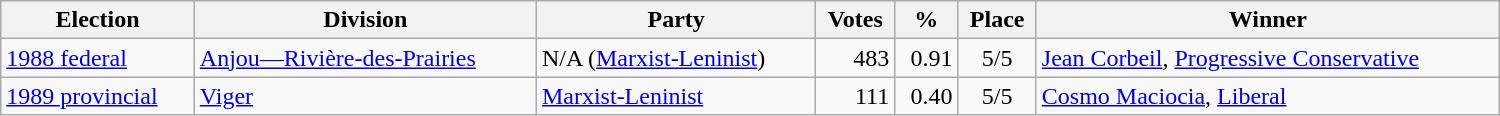<table class="wikitable" width="1000">
<tr>
<th align="left">Election</th>
<th align="left">Division</th>
<th align="left">Party</th>
<th align="right">Votes</th>
<th align="right">%</th>
<th align="center">Place</th>
<th align="center">Winner</th>
</tr>
<tr>
<td align="left"><a href='#'>1988 federal</a></td>
<td align="left"><a href='#'>Anjou—Rivière-des-Prairies</a></td>
<td align="left">N/A (<a href='#'>Marxist-Leninist</a>)</td>
<td align="right">483</td>
<td align="right">0.91</td>
<td align="center">5/5</td>
<td align="left"><a href='#'>Jean Corbeil</a>, <a href='#'>Progressive Conservative</a></td>
</tr>
<tr>
<td align="left"><a href='#'>1989 provincial</a></td>
<td align="left"><a href='#'>Viger</a></td>
<td align="left"><a href='#'>Marxist-Leninist</a></td>
<td align="right">111</td>
<td align="right">0.40</td>
<td align="center">5/5</td>
<td align="left"><a href='#'>Cosmo Maciocia</a>, <a href='#'>Liberal</a></td>
</tr>
</table>
